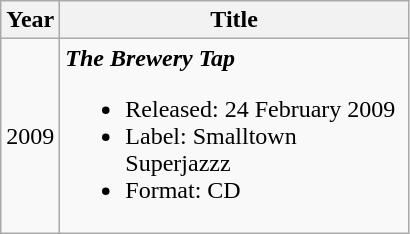<table class="wikitable">
<tr>
<th>Year</th>
<th style="width:225px;">Title</th>
</tr>
<tr>
<td>2009</td>
<td><strong><em>The Brewery Tap</em></strong><br><ul><li>Released: 24 February 2009</li><li>Label: Smalltown Superjazzz </li><li>Format: CD</li></ul></td>
</tr>
</table>
